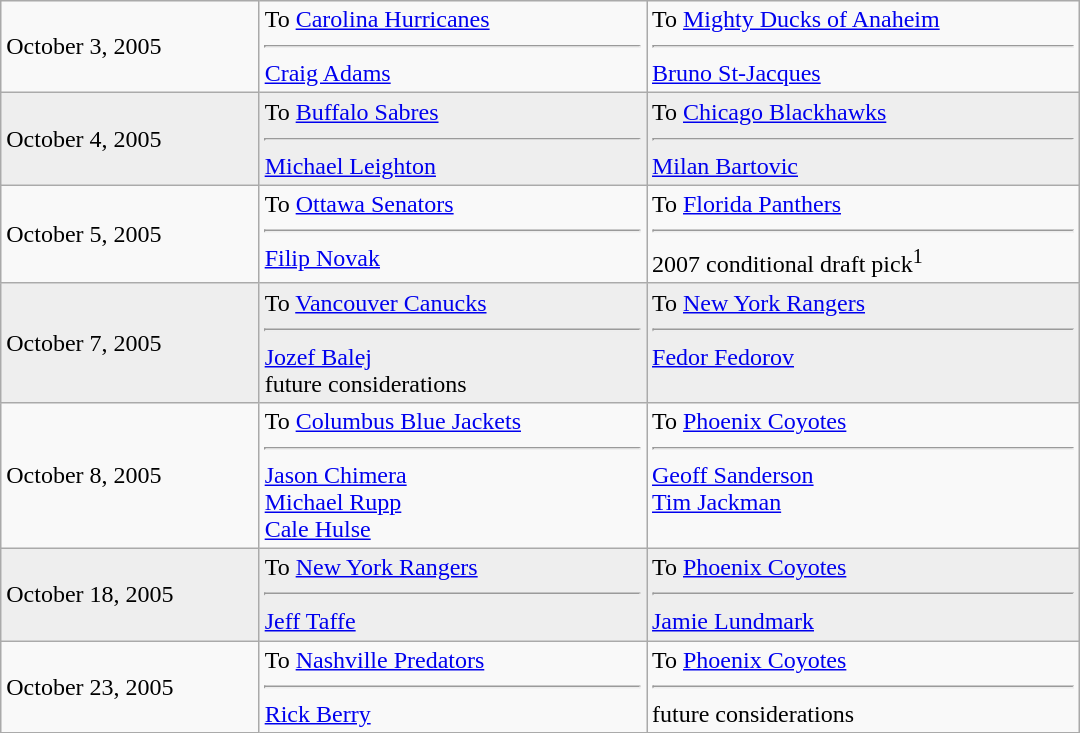<table cellspacing=0 class="wikitable" style="border:1px solid #999999; width:720px;">
<tr>
<td>October 3, 2005</td>
<td valign="top">To <a href='#'>Carolina Hurricanes</a><hr><a href='#'>Craig Adams</a></td>
<td valign="top">To <a href='#'>Mighty Ducks of Anaheim</a><hr><a href='#'>Bruno St-Jacques</a></td>
</tr>
<tr bgcolor="#eeeeee">
<td>October 4, 2005</td>
<td valign="top">To <a href='#'>Buffalo Sabres</a><hr><a href='#'>Michael Leighton</a></td>
<td valign="top">To <a href='#'>Chicago Blackhawks</a><hr><a href='#'>Milan Bartovic</a></td>
</tr>
<tr>
<td>October 5, 2005</td>
<td valign="top">To <a href='#'>Ottawa Senators</a><hr><a href='#'>Filip Novak</a></td>
<td valign="top">To <a href='#'>Florida Panthers</a><hr>2007 conditional draft pick<sup>1</sup></td>
</tr>
<tr bgcolor="#eeeeee">
<td>October 7, 2005</td>
<td valign="top">To <a href='#'>Vancouver Canucks</a><hr><a href='#'>Jozef Balej</a><br>future considerations</td>
<td valign="top">To <a href='#'>New York Rangers</a><hr><a href='#'>Fedor Fedorov</a></td>
</tr>
<tr>
<td>October 8, 2005</td>
<td valign="top">To <a href='#'>Columbus Blue Jackets</a><hr><a href='#'>Jason Chimera</a><br><a href='#'>Michael Rupp</a><br><a href='#'>Cale Hulse</a></td>
<td valign="top">To <a href='#'>Phoenix Coyotes</a><hr><a href='#'>Geoff Sanderson</a><br><a href='#'>Tim Jackman</a></td>
</tr>
<tr bgcolor="#eeeeee">
<td>October 18, 2005</td>
<td valign="top">To <a href='#'>New York Rangers</a><hr><a href='#'>Jeff Taffe</a></td>
<td valign="top">To <a href='#'>Phoenix Coyotes</a><hr><a href='#'>Jamie Lundmark</a></td>
</tr>
<tr>
<td>October 23, 2005</td>
<td valign="top">To <a href='#'>Nashville Predators</a><hr><a href='#'>Rick Berry</a></td>
<td valign="top">To <a href='#'>Phoenix Coyotes</a><hr>future considerations</td>
</tr>
</table>
